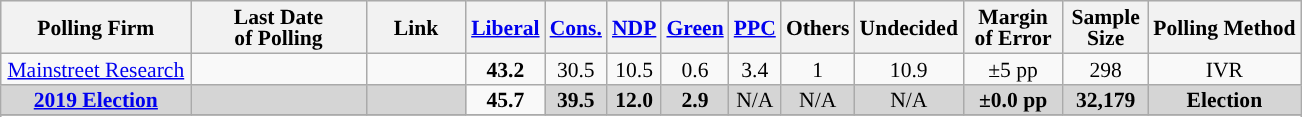<table class="wikitable sortable" style="text-align:center;font-size:90%;line-height:14px;">
<tr style="background:#e9e9e9;">
<th style="width:120px">Polling Firm</th>
<th style="width:110px">Last Date<br>of Polling</th>
<th style="width:60px" class="unsortable">Link</th>
<th style="background-color:"><a href='#'>Liberal</a></th>
<th style="background-color:"><a href='#'>Cons.</a></th>
<th style="background-color:"><a href='#'>NDP</a></th>
<th style="background-color:"><a href='#'>Green</a></th>
<th style="background-color:"><a href='#'><span>PPC</span></a></th>
<th style="background-color:">Others</th>
<th style="background-color:">Undecided</th>
<th style="width:60px;" class=unsortable>Margin<br>of Error</th>
<th style="width:50px;" class=unsortable>Sample<br>Size</th>
<th class=unsortable>Polling Method</th>
</tr>
<tr>
<td><a href='#'>Mainstreet Research</a></td>
<td></td>
<td></td>
<td><strong>43.2</strong></td>
<td>30.5</td>
<td>10.5</td>
<td>0.6</td>
<td>3.4</td>
<td>1</td>
<td>10.9</td>
<td>±5 pp</td>
<td>298</td>
<td>IVR</td>
</tr>
<tr>
<td style="background:#D5D5D5"><strong><a href='#'>2019 Election</a></strong></td>
<td style="background:#D5D5D5"><strong></strong></td>
<td style="background:#D5D5D5"></td>
<td><strong>45.7</strong></td>
<td style="background:#D5D5D5"><strong>39.5</strong></td>
<td style="background:#D5D5D5"><strong>12.0</strong></td>
<td style="background:#D5D5D5"><strong>2.9</strong></td>
<td style="background:#D5D5D5">N/A</td>
<td style="background:#D5D5D5">N/A</td>
<td style="background:#D5D5D5">N/A</td>
<td style="background:#D5D5D5"><strong>±0.0 pp</strong></td>
<td style="background:#D5D5D5"><strong>32,179</strong></td>
<td style="background:#D5D5D5"><strong>Election</strong></td>
</tr>
<tr>
</tr>
<tr>
</tr>
</table>
